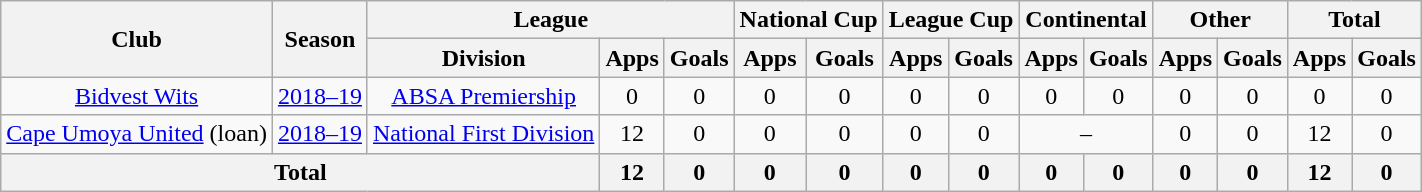<table class="wikitable" style="text-align: center">
<tr>
<th rowspan="2">Club</th>
<th rowspan="2">Season</th>
<th colspan="3">League</th>
<th colspan="2">National Cup</th>
<th colspan="2">League Cup</th>
<th colspan="2">Continental</th>
<th colspan="2">Other</th>
<th colspan="2">Total</th>
</tr>
<tr>
<th>Division</th>
<th>Apps</th>
<th>Goals</th>
<th>Apps</th>
<th>Goals</th>
<th>Apps</th>
<th>Goals</th>
<th>Apps</th>
<th>Goals</th>
<th>Apps</th>
<th>Goals</th>
<th>Apps</th>
<th>Goals</th>
</tr>
<tr>
<td><a href='#'>Bidvest Wits</a></td>
<td><a href='#'>2018–19</a></td>
<td><a href='#'>ABSA Premiership</a></td>
<td>0</td>
<td>0</td>
<td>0</td>
<td>0</td>
<td>0</td>
<td>0</td>
<td>0</td>
<td>0</td>
<td>0</td>
<td>0</td>
<td>0</td>
<td>0</td>
</tr>
<tr>
<td><a href='#'>Cape Umoya United</a> (loan)</td>
<td><a href='#'>2018–19</a></td>
<td><a href='#'>National First Division</a></td>
<td>12</td>
<td>0</td>
<td>0</td>
<td>0</td>
<td>0</td>
<td>0</td>
<td colspan="2">–</td>
<td>0</td>
<td>0</td>
<td>12</td>
<td>0</td>
</tr>
<tr>
<th colspan="3"><strong>Total</strong></th>
<th>12</th>
<th>0</th>
<th>0</th>
<th>0</th>
<th>0</th>
<th>0</th>
<th>0</th>
<th>0</th>
<th>0</th>
<th>0</th>
<th>12</th>
<th>0</th>
</tr>
</table>
